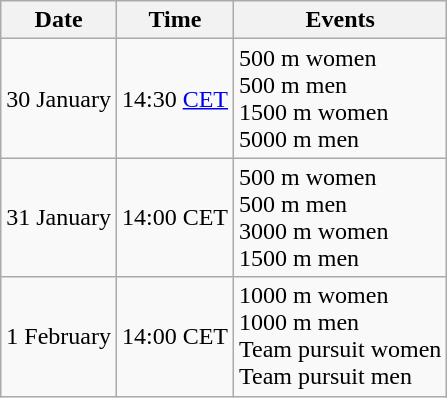<table class="wikitable" border="1">
<tr>
<th>Date</th>
<th>Time</th>
<th>Events</th>
</tr>
<tr>
<td>30 January</td>
<td>14:30 <a href='#'>CET</a></td>
<td>500 m women<br>500 m men<br>1500 m women<br>5000 m men</td>
</tr>
<tr>
<td>31 January</td>
<td>14:00 CET</td>
<td>500 m women<br>500 m men<br>3000 m women<br>1500 m men</td>
</tr>
<tr>
<td>1 February</td>
<td>14:00 CET</td>
<td>1000 m women<br>1000 m men<br>Team pursuit women<br>Team pursuit men</td>
</tr>
</table>
